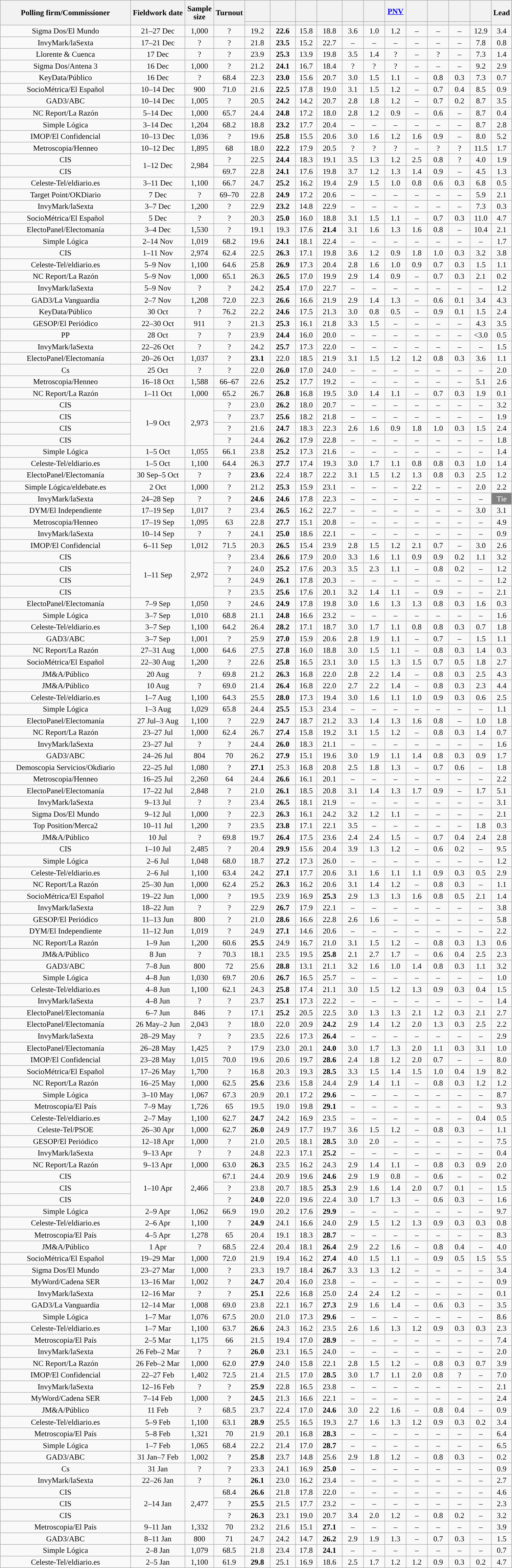<table class="wikitable collapsible collapsed" style="text-align:center; font-size:95%; line-height:16px;">
<tr style="height:42px;">
<th style="width:250px;" rowspan="2">Polling firm/Commissioner</th>
<th style="width:100px;" rowspan="2">Fieldwork date</th>
<th style="width:50px;" rowspan="2">Sample size</th>
<th style="width:45px;" rowspan="2">Turnout</th>
<th style="width:43px;"></th>
<th style="width:43px;"></th>
<th style="width:35px;"></th>
<th style="width:43px;"></th>
<th style="width:35px;"></th>
<th style="width:35px;"></th>
<th style="width:35px;"><a href='#'>PNV</a></th>
<th style="width:35px;"></th>
<th style="width:35px;"></th>
<th style="width:35px;"></th>
<th style="width:35px;"></th>
<th style="width:30px;" rowspan="2">Lead</th>
</tr>
<tr>
<th style="color:inherit;background:"></th>
<th style="color:inherit;background:"></th>
<th style="color:inherit;background:"></th>
<th style="color:inherit;background:"></th>
<th style="color:inherit;background:"></th>
<th style="color:inherit;background:"></th>
<th style="color:inherit;background:"></th>
<th style="color:inherit;background:"></th>
<th style="color:inherit;background:"></th>
<th style="color:inherit;background:"></th>
<th style="color:inherit;background:"></th>
</tr>
<tr>
<td>Sigma Dos/El Mundo</td>
<td>21–27 Dec</td>
<td>1,000</td>
<td>?</td>
<td>19.2<br></td>
<td><strong>22.6</strong><br></td>
<td>15.8<br></td>
<td>18.8<br></td>
<td>3.6<br></td>
<td>1.0<br></td>
<td>1.2<br></td>
<td>–</td>
<td>–</td>
<td>–</td>
<td>12.9<br></td>
<td style="background:">3.4</td>
</tr>
<tr>
<td>InvyMark/laSexta</td>
<td>17–21 Dec</td>
<td>?</td>
<td>?</td>
<td>21.8</td>
<td><strong>23.5</strong></td>
<td>15.2</td>
<td>22.7</td>
<td>–</td>
<td>–</td>
<td>–</td>
<td>–</td>
<td>–</td>
<td>–</td>
<td>7.8</td>
<td style="background:">0.8</td>
</tr>
<tr>
<td>Llorente & Cuenca</td>
<td>17 Dec</td>
<td>?</td>
<td>?</td>
<td>23.9<br></td>
<td><strong>25.3</strong><br></td>
<td>13.9<br></td>
<td>19.8<br></td>
<td>3.5<br></td>
<td>1.4<br></td>
<td>?<br></td>
<td>–</td>
<td>?<br></td>
<td>–</td>
<td>7.3<br></td>
<td style="background:">1.4</td>
</tr>
<tr>
<td>Sigma Dos/Antena 3</td>
<td>16 Dec</td>
<td>1,000</td>
<td>?</td>
<td>21.2<br></td>
<td><strong>24.1</strong><br></td>
<td>16.7<br></td>
<td>18.4<br></td>
<td>?<br></td>
<td>?<br></td>
<td>?<br></td>
<td>–</td>
<td>–</td>
<td>–</td>
<td>9.2<br></td>
<td style="background:">2.9</td>
</tr>
<tr>
<td>KeyData/Público</td>
<td>16 Dec</td>
<td>?</td>
<td>68.4</td>
<td>22.3<br></td>
<td><strong>23.0</strong><br></td>
<td>15.6<br></td>
<td>20.7<br></td>
<td>3.0<br></td>
<td>1.5<br></td>
<td>1.1<br></td>
<td>–</td>
<td>0.8<br></td>
<td>0.3<br></td>
<td>7.3<br></td>
<td style="background:">0.7</td>
</tr>
<tr>
<td>SocioMétrica/El Español</td>
<td>10–14 Dec</td>
<td>900</td>
<td>71.0</td>
<td>21.6<br></td>
<td><strong>22.5</strong><br></td>
<td>17.8<br></td>
<td>19.0<br></td>
<td>3.1<br></td>
<td>1.5<br></td>
<td>1.2<br></td>
<td>–</td>
<td>0.7<br></td>
<td>0.4<br></td>
<td>8.5<br></td>
<td style="background:">0.9</td>
</tr>
<tr>
<td>GAD3/ABC</td>
<td>10–14 Dec</td>
<td>1,005</td>
<td>?</td>
<td>20.5<br></td>
<td><strong>24.2</strong><br></td>
<td>14.2<br></td>
<td>20.7<br></td>
<td>2.8<br></td>
<td>1.8<br></td>
<td>1.2<br></td>
<td>–</td>
<td>0.7<br></td>
<td>0.2<br></td>
<td>8.7<br></td>
<td style="background:">3.5</td>
</tr>
<tr>
<td>NC Report/La Razón</td>
<td>5–14 Dec</td>
<td>1,000</td>
<td>65.7</td>
<td>24.4<br></td>
<td><strong>24.8</strong><br></td>
<td>17.2<br></td>
<td>18.0<br></td>
<td>2.8<br></td>
<td>1.2<br></td>
<td>0.9<br></td>
<td>–</td>
<td>0.6<br></td>
<td>–</td>
<td>8.7<br></td>
<td style="background:">0.4</td>
</tr>
<tr>
<td>Simple Lógica</td>
<td>3–14 Dec</td>
<td>1,204</td>
<td>68.2</td>
<td>18.8</td>
<td><strong>23.2</strong></td>
<td>17.7</td>
<td>20.4</td>
<td>–</td>
<td>–</td>
<td>–</td>
<td>–</td>
<td>–</td>
<td>–</td>
<td>8.7</td>
<td style="background:">2.8</td>
</tr>
<tr>
<td>IMOP/El Confidencial</td>
<td>10–13 Dec</td>
<td>1,036</td>
<td>?</td>
<td>19.6</td>
<td><strong>25.8</strong></td>
<td>15.5</td>
<td>20.6</td>
<td>3.0</td>
<td>1.6</td>
<td>1.2</td>
<td>1.6</td>
<td>0.9</td>
<td>–</td>
<td>8.0</td>
<td style="background:">5.2</td>
</tr>
<tr>
<td>Metroscopia/Henneo</td>
<td>10–12 Dec</td>
<td>1,895</td>
<td>68</td>
<td>18.0<br></td>
<td><strong>22.2</strong><br></td>
<td>17.9<br></td>
<td>20.5<br></td>
<td>?<br></td>
<td>?<br></td>
<td>?<br></td>
<td>–</td>
<td>?<br></td>
<td>?<br></td>
<td>11.5<br></td>
<td style="background:">1.7</td>
</tr>
<tr>
<td>CIS </td>
<td rowspan="2">1–12 Dec</td>
<td rowspan="2">2,984</td>
<td>?</td>
<td>22.5<br></td>
<td><strong>24.4</strong><br></td>
<td>18.3<br></td>
<td>19.1<br></td>
<td>3.5<br></td>
<td>1.3<br></td>
<td>1.2<br></td>
<td>2.5<br></td>
<td>0.8<br></td>
<td>?<br></td>
<td>4.0<br></td>
<td style="background:">1.9</td>
</tr>
<tr>
<td>CIS </td>
<td>69.7</td>
<td>22.8</td>
<td><strong>24.1</strong></td>
<td>17.6</td>
<td>19.8</td>
<td>3.7</td>
<td>1.2</td>
<td>1.3</td>
<td>1.4</td>
<td>0.9</td>
<td>–</td>
<td>4.5</td>
<td style="background:">1.3</td>
</tr>
<tr>
<td>Celeste-Tel/eldiario.es</td>
<td>3–11 Dec</td>
<td>1,100</td>
<td>66.7</td>
<td>24.7<br></td>
<td><strong>25.2</strong><br></td>
<td>16.2<br></td>
<td>19.4<br></td>
<td>2.9<br></td>
<td>1.5<br></td>
<td>1.0<br></td>
<td>0.8<br></td>
<td>0.6<br></td>
<td>0.3<br></td>
<td>6.8<br></td>
<td style="background:">0.5</td>
</tr>
<tr>
<td>Target Point/OKDiario</td>
<td>7 Dec</td>
<td>?</td>
<td>69–70</td>
<td>22.8<br></td>
<td><strong>24.9</strong><br></td>
<td>17.2<br></td>
<td>20.6<br></td>
<td>–</td>
<td>–</td>
<td>–</td>
<td>–</td>
<td>–</td>
<td>–</td>
<td>5.9<br></td>
<td style="background:">2.1</td>
</tr>
<tr>
<td>InvyMark/laSexta</td>
<td>3–7 Dec</td>
<td>1,200</td>
<td>?</td>
<td>22.9</td>
<td><strong>23.2</strong></td>
<td>14.8</td>
<td>22.9</td>
<td>–</td>
<td>–</td>
<td>–</td>
<td>–</td>
<td>–</td>
<td>–</td>
<td>7.3</td>
<td style="background:">0.3</td>
</tr>
<tr>
<td>SocioMétrica/El Español</td>
<td>5 Dec</td>
<td>?</td>
<td>?</td>
<td>20.3<br></td>
<td><strong>25.0</strong><br></td>
<td>16.0<br></td>
<td>18.8<br></td>
<td>3.1<br></td>
<td>1.5<br></td>
<td>1.1<br></td>
<td>–</td>
<td>0.7<br></td>
<td>0.3<br></td>
<td>11.0<br></td>
<td style="background:">4.7</td>
</tr>
<tr>
<td>ElectoPanel/Electomanía</td>
<td>3–4 Dec</td>
<td>1,530</td>
<td>?</td>
<td>19.1<br></td>
<td>19.3<br></td>
<td>17.6<br></td>
<td><strong>21.4</strong><br></td>
<td>3.1<br></td>
<td>1.6<br></td>
<td>1.3<br></td>
<td>1.6<br></td>
<td>0.8<br></td>
<td>–</td>
<td>10.4<br></td>
<td style="background:">2.1</td>
</tr>
<tr>
<td>Simple Lógica</td>
<td>2–14 Nov</td>
<td>1,019</td>
<td>68.2</td>
<td>19.6</td>
<td><strong>24.1</strong></td>
<td>18.1</td>
<td>22.4</td>
<td>–</td>
<td>–</td>
<td>–</td>
<td>–</td>
<td>–</td>
<td>–</td>
<td>–</td>
<td style="background:">1.7</td>
</tr>
<tr>
<td>CIS </td>
<td>1–11 Nov</td>
<td>2,974</td>
<td>62.4</td>
<td>22.5</td>
<td><strong>26.3</strong></td>
<td>17.1</td>
<td>19.8</td>
<td>3.6</td>
<td>1.2</td>
<td>0.9</td>
<td>1.8</td>
<td>1.0</td>
<td>0.3</td>
<td>3.2</td>
<td style="background:">3.8</td>
</tr>
<tr>
<td>Celeste-Tel/eldiario.es</td>
<td>5–9 Nov</td>
<td>1,100</td>
<td>64.6</td>
<td>25.8<br></td>
<td><strong>26.9</strong><br></td>
<td>17.3<br></td>
<td>20.4<br></td>
<td>2.8<br></td>
<td>1.6<br></td>
<td>1.0<br></td>
<td>0.9<br></td>
<td>0.7<br></td>
<td>0.3<br></td>
<td>1.5<br></td>
<td style="background:">1.1</td>
</tr>
<tr>
<td>NC Report/La Razón</td>
<td>5–9 Nov</td>
<td>1,000</td>
<td>65.1</td>
<td>26.3<br></td>
<td><strong>26.5</strong><br></td>
<td>17.0<br></td>
<td>19.9<br></td>
<td>2.9<br></td>
<td>1.4<br></td>
<td>0.9<br></td>
<td>–</td>
<td>0.7<br></td>
<td>0.3<br></td>
<td>2.1<br></td>
<td style="background:">0.2</td>
</tr>
<tr>
<td>InvyMark/laSexta</td>
<td>5–9 Nov</td>
<td>?</td>
<td>?</td>
<td>24.2</td>
<td><strong>25.4</strong></td>
<td>17.0</td>
<td>22.7</td>
<td>–</td>
<td>–</td>
<td>–</td>
<td>–</td>
<td>–</td>
<td>–</td>
<td>–</td>
<td style="background:">1.2</td>
</tr>
<tr>
<td>GAD3/La Vanguardia</td>
<td>2–7 Nov</td>
<td>1,208</td>
<td>72.0</td>
<td>22.3<br></td>
<td><strong>26.6</strong><br></td>
<td>16.6<br></td>
<td>21.9<br></td>
<td>2.9<br></td>
<td>1.4<br></td>
<td>1.3<br></td>
<td>–</td>
<td>0.6<br></td>
<td>0.1<br></td>
<td>3.4<br></td>
<td style="background:">4.3</td>
</tr>
<tr>
<td>KeyData/Público</td>
<td>30 Oct</td>
<td>?</td>
<td>76.2</td>
<td>22.2<br></td>
<td><strong>24.6</strong><br></td>
<td>17.5<br></td>
<td>21.3<br></td>
<td>3.0<br></td>
<td>0.8<br></td>
<td>0.5<br></td>
<td>–</td>
<td>0.9<br></td>
<td>0.1<br></td>
<td>1.5<br></td>
<td style="background:">2.4</td>
</tr>
<tr>
<td>GESOP/El Periódico</td>
<td>22–30 Oct</td>
<td>911</td>
<td>?</td>
<td>21.3<br></td>
<td><strong>25.3</strong><br></td>
<td>16.1<br></td>
<td>21.8<br></td>
<td>3.3<br></td>
<td>1.5<br></td>
<td>–</td>
<td>–</td>
<td>–</td>
<td>–</td>
<td>4.3<br></td>
<td style="background:">3.5</td>
</tr>
<tr>
<td>PP</td>
<td>28 Oct</td>
<td>?</td>
<td>?</td>
<td>23.9</td>
<td><strong>24.4</strong></td>
<td>16.0</td>
<td>20.0</td>
<td>–</td>
<td>–</td>
<td>–</td>
<td>–</td>
<td>–</td>
<td>–</td>
<td><3.0</td>
<td style="background:">0.5</td>
</tr>
<tr>
<td>InvyMark/laSexta</td>
<td>22–26 Oct</td>
<td>?</td>
<td>?</td>
<td>24.2</td>
<td><strong>25.7</strong></td>
<td>17.3</td>
<td>22.0</td>
<td>–</td>
<td>–</td>
<td>–</td>
<td>–</td>
<td>–</td>
<td>–</td>
<td>–</td>
<td style="background:">1.5</td>
</tr>
<tr>
<td>ElectoPanel/Electomanía</td>
<td>20–26 Oct</td>
<td>1,037</td>
<td>?</td>
<td><strong>23.1</strong><br></td>
<td>22.0<br></td>
<td>18.5<br></td>
<td>21.9<br></td>
<td>3.1<br></td>
<td>1.5<br></td>
<td>1.2<br></td>
<td>1.2<br></td>
<td>0.8<br></td>
<td>0.3<br></td>
<td>3.6<br></td>
<td style="background:">1.1</td>
</tr>
<tr>
<td>Cs</td>
<td>25 Oct</td>
<td>?</td>
<td>?</td>
<td>22.0</td>
<td><strong>26.0</strong></td>
<td>17.0</td>
<td>24.0</td>
<td>–</td>
<td>–</td>
<td>–</td>
<td>–</td>
<td>–</td>
<td>–</td>
<td>–</td>
<td style="background:">2.0</td>
</tr>
<tr>
<td>Metroscopia/Henneo</td>
<td>16–18 Oct</td>
<td>1,588</td>
<td>66–67</td>
<td>22.6</td>
<td><strong>25.2</strong></td>
<td>17.7</td>
<td>19.2</td>
<td>–</td>
<td>–</td>
<td>–</td>
<td>–</td>
<td>–</td>
<td>–</td>
<td>5.1</td>
<td style="background:">2.6</td>
</tr>
<tr>
<td>NC Report/La Razón</td>
<td>1–11 Oct</td>
<td>1,000</td>
<td>65.2</td>
<td>26.7<br></td>
<td><strong>26.8</strong><br></td>
<td>16.8<br></td>
<td>19.5<br></td>
<td>3.0<br></td>
<td>1.4<br></td>
<td>1.1<br></td>
<td>–</td>
<td>0.7<br></td>
<td>0.3<br></td>
<td>1.9<br></td>
<td style="background:">0.1</td>
</tr>
<tr>
<td>CIS </td>
<td rowspan="4">1–9 Oct</td>
<td rowspan="4">2,973</td>
<td>?</td>
<td>23.0</td>
<td><strong>26.2</strong></td>
<td>18.0</td>
<td>20.7</td>
<td>–</td>
<td>–</td>
<td>–</td>
<td>–</td>
<td>–</td>
<td>–</td>
<td>–</td>
<td style="background:">3.2</td>
</tr>
<tr>
<td>CIS </td>
<td>?</td>
<td>23.7</td>
<td><strong>25.6</strong></td>
<td>18.2</td>
<td>21.8</td>
<td>–</td>
<td>–</td>
<td>–</td>
<td>–</td>
<td>–</td>
<td>–</td>
<td>–</td>
<td style="background:">1.9</td>
</tr>
<tr>
<td>CIS </td>
<td>?</td>
<td>21.6</td>
<td><strong>24.7</strong></td>
<td>18.3</td>
<td>22.3</td>
<td>2.6</td>
<td>1.6</td>
<td>0.9</td>
<td>1.8</td>
<td>1.0</td>
<td>0.3</td>
<td>1.5</td>
<td style="background:">2.4</td>
</tr>
<tr>
<td>CIS </td>
<td>?</td>
<td>24.4</td>
<td><strong>26.2</strong></td>
<td>17.9</td>
<td>22.8</td>
<td>–</td>
<td>–</td>
<td>–</td>
<td>–</td>
<td>–</td>
<td>–</td>
<td>–</td>
<td style="background:">1.8</td>
</tr>
<tr>
<td>Simple Lógica</td>
<td>1–5 Oct</td>
<td>1,055</td>
<td>66.1</td>
<td>23.8</td>
<td><strong>25.2</strong></td>
<td>17.3</td>
<td>21.6</td>
<td>–</td>
<td>–</td>
<td>–</td>
<td>–</td>
<td>–</td>
<td>–</td>
<td>–</td>
<td style="background:">1.4</td>
</tr>
<tr>
<td>Celeste-Tel/eldiario.es</td>
<td>1–5 Oct</td>
<td>1,100</td>
<td>64.4</td>
<td>26.3<br></td>
<td><strong>27.7</strong><br></td>
<td>17.4<br></td>
<td>19.3<br></td>
<td>3.0<br></td>
<td>1.7<br></td>
<td>1.1<br></td>
<td>0.8<br></td>
<td>0.8<br></td>
<td>0.3<br></td>
<td>1.0<br></td>
<td style="background:">1.4</td>
</tr>
<tr>
<td>ElectoPanel/Electomanía</td>
<td>30 Sep–5 Oct</td>
<td>?</td>
<td>?</td>
<td><strong>23.6</strong><br></td>
<td>22.4<br></td>
<td>18.7<br></td>
<td>22.2<br></td>
<td>3.1<br></td>
<td>1.5<br></td>
<td>1.2<br></td>
<td>1.3<br></td>
<td>0.8<br></td>
<td>0.3<br></td>
<td>2.5<br></td>
<td style="background:">1.2</td>
</tr>
<tr>
<td>Simple Lógica/eldebate.es</td>
<td>2 Oct</td>
<td>1,000</td>
<td>?</td>
<td>21.2</td>
<td><strong>25.3</strong></td>
<td>15.9</td>
<td>23.1</td>
<td>–</td>
<td>–</td>
<td>–</td>
<td>2.2</td>
<td>–</td>
<td>–</td>
<td>2.0</td>
<td style="background:">2.2</td>
</tr>
<tr>
<td>InvyMark/laSexta</td>
<td>24–28 Sep</td>
<td>?</td>
<td>?</td>
<td><strong>24.6</strong></td>
<td><strong>24.6</strong></td>
<td>17.8</td>
<td>22.3</td>
<td>–</td>
<td>–</td>
<td>–</td>
<td>–</td>
<td>–</td>
<td>–</td>
<td>–</td>
<td style="background:gray;color:white;">Tie</td>
</tr>
<tr>
<td>DYM/El Independiente</td>
<td>17–19 Sep</td>
<td>1,017</td>
<td>?</td>
<td>23.4</td>
<td><strong>26.5</strong></td>
<td>16.2</td>
<td>22.7</td>
<td>–</td>
<td>–</td>
<td>–</td>
<td>–</td>
<td>–</td>
<td>–</td>
<td>3.0</td>
<td style="background:">3.1</td>
</tr>
<tr>
<td>Metroscopia/Henneo</td>
<td>17–19 Sep</td>
<td>1,095</td>
<td>63</td>
<td>22.8</td>
<td><strong>27.7</strong></td>
<td>15.1</td>
<td>20.8</td>
<td>–</td>
<td>–</td>
<td>–</td>
<td>–</td>
<td>–</td>
<td>–</td>
<td>–</td>
<td style="background:">4.9</td>
</tr>
<tr>
<td>InvyMark/laSexta</td>
<td>10–14 Sep</td>
<td>?</td>
<td>?</td>
<td>24.1</td>
<td><strong>25.0</strong></td>
<td>18.6</td>
<td>22.1</td>
<td>–</td>
<td>–</td>
<td>–</td>
<td>–</td>
<td>–</td>
<td>–</td>
<td>–</td>
<td style="background:">0.9</td>
</tr>
<tr>
<td>IMOP/El Confidencial</td>
<td>6–11 Sep</td>
<td>1,012</td>
<td>71.5</td>
<td>20.3</td>
<td><strong>26.5</strong></td>
<td>15.4</td>
<td>23.9</td>
<td>2.8</td>
<td>1.5</td>
<td>1.2</td>
<td>2.1</td>
<td>0.7</td>
<td>–</td>
<td>3.0</td>
<td style="background:">2.6</td>
</tr>
<tr>
<td>CIS </td>
<td rowspan="4">1–11 Sep</td>
<td rowspan="4">2,972</td>
<td>?</td>
<td>23.4</td>
<td><strong>26.6</strong></td>
<td>17.9</td>
<td>20.0</td>
<td>3.3</td>
<td>1.6</td>
<td>1.1</td>
<td>0.9</td>
<td>0.9</td>
<td>0.2</td>
<td>1.1</td>
<td style="background:">3.2</td>
</tr>
<tr>
<td>CIS </td>
<td>?</td>
<td>24.0<br></td>
<td><strong>25.2</strong><br></td>
<td>17.6<br></td>
<td>20.3<br></td>
<td>3.5<br></td>
<td>2.3<br></td>
<td>1.1<br></td>
<td>–</td>
<td>0.8<br></td>
<td>0.2<br></td>
<td>–</td>
<td style="background:">1.2</td>
</tr>
<tr>
<td>CIS </td>
<td>?</td>
<td>24.9</td>
<td><strong>26.1</strong></td>
<td>17.8</td>
<td>20.3</td>
<td>–</td>
<td>–</td>
<td>–</td>
<td>–</td>
<td>–</td>
<td>–</td>
<td>–</td>
<td style="background:">1.2</td>
</tr>
<tr>
<td>CIS </td>
<td>?</td>
<td>23.5</td>
<td><strong>25.6</strong></td>
<td>17.6</td>
<td>20.1</td>
<td>3.2</td>
<td>1.4</td>
<td>1.1</td>
<td>–</td>
<td>0.9</td>
<td>–</td>
<td>–</td>
<td style="background:">2.1</td>
</tr>
<tr>
<td>ElectoPanel/Electomanía</td>
<td>7–9 Sep</td>
<td>1,050</td>
<td>?</td>
<td>24.6<br></td>
<td><strong>24.9</strong><br></td>
<td>17.8<br></td>
<td>19.8<br></td>
<td>3.0<br></td>
<td>1.6<br></td>
<td>1.3<br></td>
<td>1.3<br></td>
<td>0.8<br></td>
<td>0.3<br></td>
<td>1.6<br></td>
<td style="background:">0.3</td>
</tr>
<tr>
<td>Simple Lógica</td>
<td>3–7 Sep</td>
<td>1,010</td>
<td>68.8</td>
<td>21.1</td>
<td><strong>24.8</strong></td>
<td>16.6</td>
<td>23.2</td>
<td>–</td>
<td>–</td>
<td>–</td>
<td>–</td>
<td>–</td>
<td>–</td>
<td>–</td>
<td style="background:">1.6</td>
</tr>
<tr>
<td>Celeste-Tel/eldiario.es</td>
<td>3–7 Sep</td>
<td>1,100</td>
<td>64.2</td>
<td>26.4<br></td>
<td><strong>28.2</strong><br></td>
<td>17.1<br></td>
<td>18.7<br></td>
<td>3.0<br></td>
<td>1.7<br></td>
<td>1.1<br></td>
<td>0.8<br></td>
<td>0.8<br></td>
<td>0.3<br></td>
<td>0.7<br></td>
<td style="background:">1.8</td>
</tr>
<tr>
<td>GAD3/ABC</td>
<td>3–7 Sep</td>
<td>1,001</td>
<td>?</td>
<td>25.9<br></td>
<td><strong>27.0</strong><br></td>
<td>15.9<br></td>
<td>20.6<br></td>
<td>2.8<br></td>
<td>1.9<br></td>
<td>1.1<br></td>
<td>–</td>
<td>0.7<br></td>
<td>–</td>
<td>1.5<br></td>
<td style="background:">1.1</td>
</tr>
<tr>
<td>NC Report/La Razón</td>
<td>27–31 Aug</td>
<td>1,000</td>
<td>64.6</td>
<td>27.5<br></td>
<td><strong>27.8</strong><br></td>
<td>16.0<br></td>
<td>18.8<br></td>
<td>3.0<br></td>
<td>1.5<br></td>
<td>1.1<br></td>
<td>–</td>
<td>0.8<br></td>
<td>0.3<br></td>
<td>1.4<br></td>
<td style="background:">0.3</td>
</tr>
<tr>
<td>SocioMétrica/El Español</td>
<td>22–30 Aug</td>
<td>1,200</td>
<td>?</td>
<td>22.6<br></td>
<td><strong>25.8</strong><br></td>
<td>16.5<br></td>
<td>23.1<br></td>
<td>3.0<br></td>
<td>1.5<br></td>
<td>1.3<br></td>
<td>1.5<br></td>
<td>0.7<br></td>
<td>0.5<br></td>
<td>1.8<br></td>
<td style="background:">2.7</td>
</tr>
<tr>
<td>JM&A/Público</td>
<td>20 Aug</td>
<td>?</td>
<td>69.8</td>
<td>21.2<br></td>
<td><strong>26.3</strong><br></td>
<td>16.8<br></td>
<td>22.0<br></td>
<td>2.8<br></td>
<td>2.2<br></td>
<td>1.4<br></td>
<td>–</td>
<td>0.8<br></td>
<td>0.3<br></td>
<td>2.5<br></td>
<td style="background:">4.3</td>
</tr>
<tr>
<td>JM&A/Público</td>
<td>10 Aug</td>
<td>?</td>
<td>69.0</td>
<td>21.4</td>
<td><strong>26.4</strong></td>
<td>16.8</td>
<td>22.0</td>
<td>2.7</td>
<td>2.2</td>
<td>1.4</td>
<td>–</td>
<td>0.8</td>
<td>0.3</td>
<td>2.3</td>
<td style="background:">4.4</td>
</tr>
<tr>
<td>Celeste-Tel/eldiario.es</td>
<td>1–7 Aug</td>
<td>1,100</td>
<td>64.3</td>
<td>25.5<br></td>
<td><strong>28.0</strong><br></td>
<td>17.3<br></td>
<td>19.4<br></td>
<td>3.0<br></td>
<td>1.6<br></td>
<td>1.1<br></td>
<td>1.0<br></td>
<td>0.9<br></td>
<td>0.3<br></td>
<td>0.6<br></td>
<td style="background:">2.5</td>
</tr>
<tr>
<td>Simple Lógica</td>
<td>1–3 Aug</td>
<td>1,029</td>
<td>65.8</td>
<td>24.4</td>
<td><strong>25.5</strong></td>
<td>15.3</td>
<td>23.4</td>
<td>–</td>
<td>–</td>
<td>–</td>
<td>–</td>
<td>–</td>
<td>–</td>
<td>–</td>
<td style="background:">1.1</td>
</tr>
<tr>
<td>ElectoPanel/Electomanía</td>
<td>27 Jul–3 Aug</td>
<td>1,100</td>
<td>?</td>
<td>22.9<br></td>
<td><strong>24.7</strong><br></td>
<td>18.7<br></td>
<td>21.2<br></td>
<td>3.3<br></td>
<td>1.4<br></td>
<td>1.3<br></td>
<td>1.6<br></td>
<td>0.8<br></td>
<td>–</td>
<td>1.0<br></td>
<td style="background:">1.8</td>
</tr>
<tr>
<td>NC Report/La Razón</td>
<td>23–27 Jul</td>
<td>1,000</td>
<td>62.4</td>
<td>26.7<br></td>
<td><strong>27.4</strong><br></td>
<td>15.8<br></td>
<td>19.2<br></td>
<td>3.1<br></td>
<td>1.5<br></td>
<td>1.2<br></td>
<td>–</td>
<td>0.8<br></td>
<td>0.3<br></td>
<td>1.4<br></td>
<td style="background:">0.7</td>
</tr>
<tr>
<td>InvyMark/laSexta</td>
<td>23–27 Jul</td>
<td>?</td>
<td>?</td>
<td>24.4</td>
<td><strong>26.0</strong></td>
<td>18.3</td>
<td>21.1</td>
<td>–</td>
<td>–</td>
<td>–</td>
<td>–</td>
<td>–</td>
<td>–</td>
<td>–</td>
<td style="background:">1.6</td>
</tr>
<tr>
<td>GAD3/ABC</td>
<td>24–26 Jul</td>
<td>804</td>
<td>70</td>
<td>26.2<br></td>
<td><strong>27.9</strong><br></td>
<td>15.1<br></td>
<td>19.6<br></td>
<td>3.0<br></td>
<td>1.9<br></td>
<td>1.1<br></td>
<td>1.4<br></td>
<td>0.8<br></td>
<td>0.3<br></td>
<td>0.9<br></td>
<td style="background:">1.7</td>
</tr>
<tr>
<td>Demoscopia Servicios/Okdiario</td>
<td>22–25 Jul</td>
<td>1,080</td>
<td>?</td>
<td><strong>27.1</strong><br></td>
<td>25.3<br></td>
<td>16.8<br></td>
<td>20.8<br></td>
<td>2.5<br></td>
<td>1.8<br></td>
<td>1.3<br></td>
<td>–</td>
<td>0.7<br></td>
<td>0.6<br></td>
<td>–</td>
<td style="background:">1.8</td>
</tr>
<tr>
<td>Metroscopia/Henneo</td>
<td>16–25 Jul</td>
<td>2,260</td>
<td>64</td>
<td>24.4</td>
<td><strong>26.6</strong></td>
<td>16.1</td>
<td>20.1</td>
<td>–</td>
<td>–</td>
<td>–</td>
<td>–</td>
<td>–</td>
<td>–</td>
<td>–</td>
<td style="background:">2.2</td>
</tr>
<tr>
<td>ElectoPanel/Electomanía</td>
<td>17–22 Jul</td>
<td>2,848</td>
<td>?</td>
<td>21.0<br></td>
<td><strong>26.1</strong><br></td>
<td>18.5<br></td>
<td>20.8<br></td>
<td>3.1<br></td>
<td>1.4<br></td>
<td>1.3<br></td>
<td>1.7<br></td>
<td>0.9<br></td>
<td>–</td>
<td>1.7<br></td>
<td style="background:">5.1</td>
</tr>
<tr>
<td>InvyMark/laSexta</td>
<td>9–13 Jul</td>
<td>?</td>
<td>?</td>
<td>23.4</td>
<td><strong>26.5</strong></td>
<td>18.1</td>
<td>21.9</td>
<td>–</td>
<td>–</td>
<td>–</td>
<td>–</td>
<td>–</td>
<td>–</td>
<td>–</td>
<td style="background:">3.1</td>
</tr>
<tr>
<td>Sigma Dos/El Mundo</td>
<td>9–12 Jul</td>
<td>1,000</td>
<td>?</td>
<td>22.3</td>
<td><strong>26.3</strong></td>
<td>16.1</td>
<td>24.2</td>
<td>3.2</td>
<td>1.2</td>
<td>1.1</td>
<td>–</td>
<td>–</td>
<td>–</td>
<td>–</td>
<td style="background:">2.1</td>
</tr>
<tr>
<td>Top Position/Merca2</td>
<td>10–11 Jul</td>
<td>1,200</td>
<td>?</td>
<td>23.5</td>
<td><strong>23.8</strong></td>
<td>17.1</td>
<td>22.1</td>
<td>3.5</td>
<td>–</td>
<td>–</td>
<td>–</td>
<td>–</td>
<td>–</td>
<td>1.8</td>
<td style="background:">0.3</td>
</tr>
<tr>
<td>JM&A/Público</td>
<td>10 Jul</td>
<td>?</td>
<td>69.8</td>
<td>19.7<br></td>
<td><strong>26.4</strong><br></td>
<td>17.5<br></td>
<td>23.6<br></td>
<td>2.4<br></td>
<td>2.4<br></td>
<td>1.5<br></td>
<td>–</td>
<td>0.7<br></td>
<td>0.4<br></td>
<td>2.4<br></td>
<td style="background:">2.8</td>
</tr>
<tr>
<td>CIS</td>
<td>1–10 Jul</td>
<td>2,485</td>
<td>?</td>
<td>20.4<br></td>
<td><strong>29.9</strong><br></td>
<td>15.6<br></td>
<td>20.4<br></td>
<td>3.9<br></td>
<td>1.3<br></td>
<td>1.2<br></td>
<td>–</td>
<td>0.6<br></td>
<td>0.2<br></td>
<td>–</td>
<td style="background:">9.5</td>
</tr>
<tr>
<td>Simple Lógica</td>
<td>2–6 Jul</td>
<td>1,048</td>
<td>68.0</td>
<td>18.7</td>
<td><strong>27.2</strong></td>
<td>17.3</td>
<td>26.0</td>
<td>–</td>
<td>–</td>
<td>–</td>
<td>–</td>
<td>–</td>
<td>–</td>
<td>–</td>
<td style="background:">1.2</td>
</tr>
<tr>
<td>Celeste-Tel/eldiario.es</td>
<td>2–6 Jul</td>
<td>1,100</td>
<td>63.4</td>
<td>24.2<br></td>
<td><strong>27.1</strong><br></td>
<td>17.7<br></td>
<td>20.6<br></td>
<td>3.1<br></td>
<td>1.6<br></td>
<td>1.1<br></td>
<td>1.1<br></td>
<td>0.9<br></td>
<td>0.3<br></td>
<td>0.5<br></td>
<td style="background:">2.9</td>
</tr>
<tr>
<td>NC Report/La Razón</td>
<td>25–30 Jun</td>
<td>1,000</td>
<td>62.4</td>
<td>25.2<br></td>
<td><strong>26.3</strong><br></td>
<td>16.2<br></td>
<td>20.6<br></td>
<td>3.1<br></td>
<td>1.4<br></td>
<td>1.2<br></td>
<td>–</td>
<td>0.8<br></td>
<td>0.3<br></td>
<td>–</td>
<td style="background:">1.1</td>
</tr>
<tr>
<td>SocioMétrica/El Español</td>
<td>19–22 Jun</td>
<td>1,000</td>
<td>?</td>
<td>19.5<br></td>
<td>23.9<br></td>
<td>16.9<br></td>
<td><strong>25.3</strong><br></td>
<td>2.9<br></td>
<td>1.3<br></td>
<td>1.3<br></td>
<td>1.6<br></td>
<td>0.8<br></td>
<td>0.5<br></td>
<td>2.1<br></td>
<td style="background:">1.4</td>
</tr>
<tr>
<td>InvyMark/laSexta</td>
<td>18–22 Jun</td>
<td>?</td>
<td>?</td>
<td>22.9</td>
<td><strong>26.7</strong></td>
<td>17.9</td>
<td>22.1</td>
<td>–</td>
<td>–</td>
<td>–</td>
<td>–</td>
<td>–</td>
<td>–</td>
<td>–</td>
<td style="background:">3.8</td>
</tr>
<tr>
<td>GESOP/El Periódico</td>
<td>11–13 Jun</td>
<td>800</td>
<td>?</td>
<td>21.0<br></td>
<td><strong>28.6</strong><br></td>
<td>16.6<br></td>
<td>22.8<br></td>
<td>2.6<br></td>
<td>1.6<br></td>
<td>–</td>
<td>–</td>
<td>–</td>
<td>–</td>
<td>–</td>
<td style="background:">5.8</td>
</tr>
<tr>
<td>DYM/El Independiente</td>
<td>11–12 Jun</td>
<td>1,019</td>
<td>?</td>
<td>24.9</td>
<td><strong>27.1</strong></td>
<td>14.6</td>
<td>20.6</td>
<td>–</td>
<td>–</td>
<td>–</td>
<td>–</td>
<td>–</td>
<td>–</td>
<td>–</td>
<td style="background:">2.2</td>
</tr>
<tr>
<td>NC Report/La Razón</td>
<td>1–9 Jun</td>
<td>1,200</td>
<td>60.6</td>
<td><strong>25.5</strong><br></td>
<td>24.9<br></td>
<td>16.7<br></td>
<td>21.0<br></td>
<td>3.1<br></td>
<td>1.5<br></td>
<td>1.2<br></td>
<td>–</td>
<td>0.8<br></td>
<td>0.3<br></td>
<td>1.3<br></td>
<td style="background:">0.6</td>
</tr>
<tr>
<td>JM&A/Público</td>
<td>8 Jun</td>
<td>?</td>
<td>70.3</td>
<td>18.1<br></td>
<td>23.5<br></td>
<td>19.5<br></td>
<td><strong>25.8</strong><br></td>
<td>2.1<br></td>
<td>2.7<br></td>
<td>1.7<br></td>
<td>–</td>
<td>0.6<br></td>
<td>0.4<br></td>
<td>2.5<br></td>
<td style="background:">2.3</td>
</tr>
<tr>
<td>GAD3/ABC</td>
<td>7–8 Jun</td>
<td>800</td>
<td>72</td>
<td>25.6<br></td>
<td><strong>28.8</strong><br></td>
<td>13.1<br></td>
<td>21.1<br></td>
<td>3.2<br></td>
<td>1.6<br></td>
<td>1.0<br></td>
<td>1.4<br></td>
<td>0.8<br></td>
<td>0.3<br></td>
<td>1.1<br></td>
<td style="background:">3.2</td>
</tr>
<tr>
<td>Simple Lógica</td>
<td>4–8 Jun</td>
<td>1,030</td>
<td>69.7</td>
<td>20.6</td>
<td><strong>26.7</strong></td>
<td>16.5</td>
<td>25.7</td>
<td>–</td>
<td>–</td>
<td>–</td>
<td>–</td>
<td>–</td>
<td>–</td>
<td>–</td>
<td style="background:">1.0</td>
</tr>
<tr>
<td>Celeste-Tel/eldiario.es</td>
<td>4–8 Jun</td>
<td>1,100</td>
<td>62.1</td>
<td>24.3<br></td>
<td><strong>25.8</strong><br></td>
<td>17.4<br></td>
<td>21.1<br></td>
<td>3.0<br></td>
<td>1.5<br></td>
<td>1.2<br></td>
<td>1.3<br></td>
<td>0.9<br></td>
<td>0.3<br></td>
<td>0.4<br></td>
<td style="background:">1.5</td>
</tr>
<tr>
<td>InvyMark/laSexta</td>
<td>4–8 Jun</td>
<td>?</td>
<td>?</td>
<td>23.7</td>
<td><strong>25.1</strong></td>
<td>17.3</td>
<td>22.2</td>
<td>–</td>
<td>–</td>
<td>–</td>
<td>–</td>
<td>–</td>
<td>–</td>
<td>–</td>
<td style="background:">1.4</td>
</tr>
<tr>
<td>ElectoPanel/Electomanía</td>
<td>6–7 Jun</td>
<td>846</td>
<td>?</td>
<td>17.1<br></td>
<td><strong>25.2</strong><br></td>
<td>20.5<br></td>
<td>22.5<br></td>
<td>3.0<br></td>
<td>1.3<br></td>
<td>1.3<br></td>
<td>2.1<br></td>
<td>1.2<br></td>
<td>0.3<br></td>
<td>2.1<br></td>
<td style="background:">2.7</td>
</tr>
<tr>
<td>ElectoPanel/Electomanía</td>
<td>26 May–2 Jun</td>
<td>2,043</td>
<td>?</td>
<td>18.0<br></td>
<td>22.0<br></td>
<td>20.9<br></td>
<td><strong>24.2</strong><br></td>
<td>2.9<br></td>
<td>1.4<br></td>
<td>1.2<br></td>
<td>2.0<br></td>
<td>1.3<br></td>
<td>0.3<br></td>
<td>2.5<br></td>
<td style="background:">2.2</td>
</tr>
<tr>
<td>InvyMark/laSexta</td>
<td>28–29 May</td>
<td>?</td>
<td>?</td>
<td>23.5</td>
<td>22.6</td>
<td>17.3</td>
<td><strong>26.4</strong></td>
<td>–</td>
<td>–</td>
<td>–</td>
<td>–</td>
<td>–</td>
<td>–</td>
<td>–</td>
<td style="background:">2.9</td>
</tr>
<tr>
<td>ElectoPanel/Electomanía</td>
<td>26–28 May</td>
<td>1,425</td>
<td>?</td>
<td>17.9<br></td>
<td>23.0<br></td>
<td>20.1<br></td>
<td><strong>24.0</strong><br></td>
<td>3.0<br></td>
<td>1.7<br></td>
<td>1.3<br></td>
<td>2.0<br></td>
<td>1.1<br></td>
<td>0.3<br></td>
<td>3.1<br></td>
<td style="background:">1.0</td>
</tr>
<tr>
<td>IMOP/El Confidencial</td>
<td>23–28 May</td>
<td>1,015</td>
<td>70.0</td>
<td>19.6</td>
<td>20.6</td>
<td>19.7</td>
<td><strong>28.6</strong></td>
<td>2.4</td>
<td>1.8</td>
<td>1.2</td>
<td>2.0</td>
<td>0.7</td>
<td>–</td>
<td>–</td>
<td style="background:">8.0</td>
</tr>
<tr>
<td>SocioMétrica/El Español</td>
<td>17–26 May</td>
<td>1,700</td>
<td>?</td>
<td>16.8<br></td>
<td>20.3<br></td>
<td>19.3<br></td>
<td><strong>28.5</strong><br></td>
<td>3.3<br></td>
<td>1.5<br></td>
<td>1.4<br></td>
<td>1.5<br></td>
<td>1.0<br></td>
<td>0.4<br></td>
<td>1.9<br></td>
<td style="background:">8.2</td>
</tr>
<tr>
<td>NC Report/La Razón</td>
<td>16–25 May</td>
<td>1,000</td>
<td>62.5</td>
<td><strong>25.6</strong><br></td>
<td>23.6<br></td>
<td>15.8<br></td>
<td>24.4<br></td>
<td>2.9<br></td>
<td>1.4<br></td>
<td>1.1<br></td>
<td>–</td>
<td>0.8<br></td>
<td>0.3<br></td>
<td>1.2<br></td>
<td style="background:">1.2</td>
</tr>
<tr>
<td>Simple Lógica</td>
<td>3–10 May</td>
<td>1,067</td>
<td>67.3</td>
<td>20.9</td>
<td>20.1</td>
<td>17.2</td>
<td><strong>29.6</strong></td>
<td>–</td>
<td>–</td>
<td>–</td>
<td>–</td>
<td>–</td>
<td>–</td>
<td>–</td>
<td style="background:">8.7</td>
</tr>
<tr>
<td>Metroscopia/El País</td>
<td>7–9 May</td>
<td>1,726</td>
<td>65</td>
<td>19.5<br></td>
<td>19.0<br></td>
<td>19.8<br></td>
<td><strong>29.1</strong><br></td>
<td>–</td>
<td>–</td>
<td>–</td>
<td>–</td>
<td>–</td>
<td>–</td>
<td>–</td>
<td style="background:">9.3</td>
</tr>
<tr>
<td>Celeste-Tel/eldiario.es</td>
<td>2–7 May</td>
<td>1,100</td>
<td>62.7</td>
<td><strong>24.7</strong></td>
<td>24.2</td>
<td>16.9</td>
<td>23.5</td>
<td>–</td>
<td>–</td>
<td>–</td>
<td>–</td>
<td>–</td>
<td>–</td>
<td>0.4</td>
<td style="background:">0.5</td>
</tr>
<tr>
<td>Celeste-Tel/PSOE</td>
<td>26–30 Apr</td>
<td>1,000</td>
<td>62.7</td>
<td><strong>26.0</strong><br></td>
<td>24.9<br></td>
<td>17.7<br></td>
<td>19.7<br></td>
<td>3.6<br></td>
<td>1.5<br></td>
<td>1.2<br></td>
<td>–</td>
<td>0.8<br></td>
<td>0.3<br></td>
<td>–</td>
<td style="background:">1.1</td>
</tr>
<tr>
<td>GESOP/El Periódico</td>
<td>12–18 Apr</td>
<td>1,000</td>
<td>?</td>
<td>21.0<br></td>
<td>20.5<br></td>
<td>18.1<br></td>
<td><strong>28.5</strong><br></td>
<td>3.0<br></td>
<td>2.0<br></td>
<td>–</td>
<td>–</td>
<td>–</td>
<td>–</td>
<td>–</td>
<td style="background:">7.5</td>
</tr>
<tr>
<td>InvyMark/laSexta</td>
<td>9–13 Apr</td>
<td>?</td>
<td>?</td>
<td>24.8</td>
<td>22.3</td>
<td>17.1</td>
<td><strong>25.2</strong></td>
<td>–</td>
<td>–</td>
<td>–</td>
<td>–</td>
<td>–</td>
<td>–</td>
<td>–</td>
<td style="background:">0.4</td>
</tr>
<tr>
<td>NC Report/La Razón</td>
<td>9–13 Apr</td>
<td>1,000</td>
<td>63.0</td>
<td><strong>26.3</strong><br></td>
<td>23.5<br></td>
<td>16.2<br></td>
<td>24.3<br></td>
<td>2.9<br></td>
<td>1.4<br></td>
<td>1.1<br></td>
<td>–</td>
<td>0.8<br></td>
<td>0.3<br></td>
<td>0.9<br></td>
<td style="background:">2.0</td>
</tr>
<tr>
<td>CIS </td>
<td rowspan="3">1–10 Apr</td>
<td rowspan="3">2,466</td>
<td>67.1</td>
<td>24.4</td>
<td>20.9</td>
<td>19.6</td>
<td><strong>24.6</strong></td>
<td>2.9</td>
<td>1.9</td>
<td>0.8</td>
<td>–</td>
<td>0.6</td>
<td>–</td>
<td>–</td>
<td style="background:">0.2</td>
</tr>
<tr>
<td>CIS </td>
<td>?</td>
<td>23.8</td>
<td>20.7</td>
<td>18.5</td>
<td><strong>25.3</strong></td>
<td>2.9</td>
<td>1.6</td>
<td>1.4</td>
<td>2.0</td>
<td>0.7</td>
<td>0.1</td>
<td>–</td>
<td style="background:">1.5</td>
</tr>
<tr>
<td>CIS</td>
<td>?</td>
<td><strong>24.0</strong><br></td>
<td>22.0<br></td>
<td>19.6<br></td>
<td>22.4<br></td>
<td>3.0<br></td>
<td>1.7<br></td>
<td>1.3<br></td>
<td>–</td>
<td>0.6<br></td>
<td>0.3<br></td>
<td>–</td>
<td style="background:">1.6</td>
</tr>
<tr>
<td>Simple Lógica</td>
<td>2–9 Apr</td>
<td>1,062</td>
<td>66.9</td>
<td>19.0</td>
<td>20.2</td>
<td>17.6</td>
<td><strong>29.9</strong></td>
<td>–</td>
<td>–</td>
<td>–</td>
<td>–</td>
<td>–</td>
<td>–</td>
<td>–</td>
<td style="background:">9.7</td>
</tr>
<tr>
<td>Celeste-Tel/eldiario.es</td>
<td>2–6 Apr</td>
<td>1,100</td>
<td>?</td>
<td><strong>24.9</strong><br></td>
<td>24.1<br></td>
<td>16.6<br></td>
<td>24.0<br></td>
<td>2.9<br></td>
<td>1.5<br></td>
<td>1.2<br></td>
<td>1.3<br></td>
<td>0.9<br></td>
<td>0.3<br></td>
<td>0.3<br></td>
<td style="background:">0.8</td>
</tr>
<tr>
<td>Metroscopia/El País</td>
<td>4–5 Apr</td>
<td>1,278</td>
<td>65</td>
<td>20.4</td>
<td>19.1</td>
<td>18.3</td>
<td><strong>28.7</strong></td>
<td>–</td>
<td>–</td>
<td>–</td>
<td>–</td>
<td>–</td>
<td>–</td>
<td>–</td>
<td style="background:">8.3</td>
</tr>
<tr>
<td>JM&A/Público</td>
<td>1 Apr</td>
<td>?</td>
<td>68.5</td>
<td>22.4<br></td>
<td>20.4<br></td>
<td>18.1<br></td>
<td><strong>26.4</strong><br></td>
<td>2.9<br></td>
<td>2.2<br></td>
<td>1.6<br></td>
<td>–</td>
<td>0.8<br></td>
<td>0.4<br></td>
<td>–</td>
<td style="background:">4.0</td>
</tr>
<tr>
<td>SocioMétrica/El Español</td>
<td>19–29 Mar</td>
<td>1,000</td>
<td>72.0</td>
<td>21.9<br></td>
<td>19.4<br></td>
<td>16.2<br></td>
<td><strong>27.4</strong><br></td>
<td>4.0<br></td>
<td>1.5<br></td>
<td>1.1<br></td>
<td>–</td>
<td>0.9<br></td>
<td>0.5<br></td>
<td>1.5<br></td>
<td style="background:">5.5</td>
</tr>
<tr>
<td>Sigma Dos/El Mundo</td>
<td>23–27 Mar</td>
<td>1,000</td>
<td>?</td>
<td>23.3</td>
<td>19.7</td>
<td>18.4</td>
<td><strong>26.7</strong></td>
<td>3.3</td>
<td>1.3</td>
<td>1.2</td>
<td>–</td>
<td>–</td>
<td>–</td>
<td>–</td>
<td style="background:">3.4</td>
</tr>
<tr>
<td>MyWord/Cadena SER</td>
<td>13–16 Mar</td>
<td>1,002</td>
<td>?</td>
<td><strong>24.7</strong></td>
<td>20.4</td>
<td>16.0</td>
<td>23.8</td>
<td>–</td>
<td>–</td>
<td>–</td>
<td>–</td>
<td>–</td>
<td>–</td>
<td>–</td>
<td style="background:">0.9</td>
</tr>
<tr>
<td>InvyMark/laSexta</td>
<td>12–16 Mar</td>
<td>?</td>
<td>?</td>
<td><strong>25.1</strong></td>
<td>22.6</td>
<td>16.8</td>
<td>25.0</td>
<td>2.4</td>
<td>2.4</td>
<td>1.2</td>
<td>–</td>
<td>–</td>
<td>–</td>
<td>–</td>
<td style="background:">0.1</td>
</tr>
<tr>
<td>GAD3/La Vanguardia</td>
<td>12–14 Mar</td>
<td>1,008</td>
<td>69.0</td>
<td>23.8<br></td>
<td>22.1<br></td>
<td>16.7<br></td>
<td><strong>27.3</strong><br></td>
<td>2.9<br></td>
<td>1.6<br></td>
<td>1.4<br></td>
<td>–</td>
<td>0.6<br></td>
<td>0.3<br></td>
<td>–</td>
<td style="background:">3.5</td>
</tr>
<tr>
<td>Simple Lógica</td>
<td>1–7 Mar</td>
<td>1,076</td>
<td>67.5</td>
<td>20.0</td>
<td>21.0</td>
<td>17.3</td>
<td><strong>29.6</strong></td>
<td>–</td>
<td>–</td>
<td>–</td>
<td>–</td>
<td>–</td>
<td>–</td>
<td>–</td>
<td style="background:">8.6</td>
</tr>
<tr>
<td>Celeste-Tel/eldiario.es</td>
<td>1–7 Mar</td>
<td>1,100</td>
<td>63.7</td>
<td><strong>26.6</strong><br></td>
<td>24.3<br></td>
<td>16.2<br></td>
<td>23.5<br></td>
<td>2.6<br></td>
<td>1.6<br></td>
<td>1.3<br></td>
<td>1.2<br></td>
<td>0.9<br></td>
<td>0.3<br></td>
<td>0.3<br></td>
<td style="background:">2.3</td>
</tr>
<tr>
<td>Metroscopia/El País</td>
<td>2–5 Mar</td>
<td>1,175</td>
<td>66</td>
<td>21.5</td>
<td>19.4</td>
<td>17.0</td>
<td><strong>28.9</strong></td>
<td>–</td>
<td>–</td>
<td>–</td>
<td>–</td>
<td>–</td>
<td>–</td>
<td>–</td>
<td style="background:">7.4</td>
</tr>
<tr>
<td>InvyMark/laSexta</td>
<td>26 Feb–2 Mar</td>
<td>?</td>
<td>?</td>
<td><strong>26.0</strong></td>
<td>23.1</td>
<td>16.5</td>
<td>24.0</td>
<td>–</td>
<td>–</td>
<td>–</td>
<td>–</td>
<td>–</td>
<td>–</td>
<td>–</td>
<td style="background:">2.0</td>
</tr>
<tr>
<td>NC Report/La Razón</td>
<td>26 Feb–2 Mar</td>
<td>1,000</td>
<td>62.0</td>
<td><strong>27.9</strong><br></td>
<td>24.0<br></td>
<td>15.8<br></td>
<td>22.1<br></td>
<td>2.8<br></td>
<td>1.5<br></td>
<td>1.2<br></td>
<td>–</td>
<td>0.8<br></td>
<td>0.3<br></td>
<td>0.7<br></td>
<td style="background:">3.9</td>
</tr>
<tr>
<td>IMOP/El Confidencial</td>
<td>22–27 Feb</td>
<td>1,402</td>
<td>72.5</td>
<td>21.4<br></td>
<td>21.5<br></td>
<td>17.0<br></td>
<td><strong>28.5</strong><br></td>
<td>3.0<br></td>
<td>1.7<br></td>
<td>1.1<br></td>
<td>2.0<br></td>
<td>0.8<br></td>
<td>?<br></td>
<td>–</td>
<td style="background:">7.0</td>
</tr>
<tr>
<td>InvyMark/laSexta</td>
<td>12–16 Feb</td>
<td>?</td>
<td>?</td>
<td><strong>25.9</strong></td>
<td>22.8</td>
<td>16.5</td>
<td>23.8</td>
<td>–</td>
<td>–</td>
<td>–</td>
<td>–</td>
<td>–</td>
<td>–</td>
<td>–</td>
<td style="background:">2.1</td>
</tr>
<tr>
<td>MyWord/Cadena SER</td>
<td>7–14 Feb</td>
<td>1,000</td>
<td>?</td>
<td><strong>24.5</strong></td>
<td>21.3</td>
<td>16.6</td>
<td>22.1</td>
<td>–</td>
<td>–</td>
<td>–</td>
<td>–</td>
<td>–</td>
<td>–</td>
<td>–</td>
<td style="background:">2.4</td>
</tr>
<tr>
<td>JM&A/Público</td>
<td>11 Feb</td>
<td>?</td>
<td>68.5</td>
<td>23.7<br></td>
<td>22.4<br></td>
<td>17.0<br></td>
<td><strong>24.6</strong><br></td>
<td>3.0<br></td>
<td>2.2<br></td>
<td>1.6<br></td>
<td>–</td>
<td>0.8<br></td>
<td>0.4<br></td>
<td>–</td>
<td style="background:">0.9</td>
</tr>
<tr>
<td>Celeste-Tel/eldiario.es</td>
<td>5–9 Feb</td>
<td>1,100</td>
<td>63.1</td>
<td><strong>28.9</strong><br></td>
<td>25.5<br></td>
<td>16.5<br></td>
<td>19.3<br></td>
<td>2.7<br></td>
<td>1.6<br></td>
<td>1.3<br></td>
<td>1.2<br></td>
<td>0.9<br></td>
<td>0.3<br></td>
<td>0.2<br></td>
<td style="background:">3.4</td>
</tr>
<tr>
<td>Metroscopia/El País</td>
<td>5–8 Feb</td>
<td>1,321</td>
<td>70</td>
<td>21.9</td>
<td>20.1</td>
<td>16.8</td>
<td><strong>28.3</strong></td>
<td>–</td>
<td>–</td>
<td>–</td>
<td>–</td>
<td>–</td>
<td>–</td>
<td>–</td>
<td style="background:">6.4</td>
</tr>
<tr>
<td>Simple Lógica</td>
<td>1–7 Feb</td>
<td>1,065</td>
<td>68.4</td>
<td>22.2</td>
<td>21.4</td>
<td>17.0</td>
<td><strong>28.7</strong></td>
<td>–</td>
<td>–</td>
<td>–</td>
<td>–</td>
<td>–</td>
<td>–</td>
<td>–</td>
<td style="background:">6.5</td>
</tr>
<tr>
<td>GAD3/ABC</td>
<td>31 Jan–7 Feb</td>
<td>1,002</td>
<td>?</td>
<td><strong>25.8</strong><br></td>
<td>23.7<br></td>
<td>14.8<br></td>
<td>25.6<br></td>
<td>2.9<br></td>
<td>1.8<br></td>
<td>1.2<br></td>
<td>–</td>
<td>0.8<br></td>
<td>0.3<br></td>
<td>–</td>
<td style="background:">0.2</td>
</tr>
<tr>
<td>Cs</td>
<td>31 Jan</td>
<td>?</td>
<td>?</td>
<td>23.3</td>
<td>24.1</td>
<td>16.9</td>
<td><strong>25.0</strong></td>
<td>–</td>
<td>–</td>
<td>–</td>
<td>–</td>
<td>–</td>
<td>–</td>
<td>–</td>
<td style="background:">0.9</td>
</tr>
<tr>
<td>InvyMark/laSexta</td>
<td>22–26 Jan</td>
<td>?</td>
<td>?</td>
<td><strong>26.1</strong></td>
<td>23.0</td>
<td>16.2</td>
<td>23.4</td>
<td>–</td>
<td>–</td>
<td>–</td>
<td>–</td>
<td>–</td>
<td>–</td>
<td>–</td>
<td style="background:">2.7</td>
</tr>
<tr>
<td>CIS </td>
<td rowspan="3">2–14 Jan</td>
<td rowspan="3">2,477</td>
<td>68.4</td>
<td><strong>26.6</strong></td>
<td>21.8</td>
<td>17.8</td>
<td>22.0</td>
<td>–</td>
<td>–</td>
<td>–</td>
<td>–</td>
<td>–</td>
<td>–</td>
<td>–</td>
<td style="background:">4.6</td>
</tr>
<tr>
<td>CIS </td>
<td>?</td>
<td><strong>25.5</strong></td>
<td>21.5</td>
<td>17.7</td>
<td>23.2</td>
<td>–</td>
<td>–</td>
<td>–</td>
<td>–</td>
<td>–</td>
<td>–</td>
<td>–</td>
<td style="background:">2.3</td>
</tr>
<tr>
<td>CIS</td>
<td>?</td>
<td><strong>26.3</strong><br></td>
<td>23.1<br></td>
<td>19.0<br></td>
<td>20.7<br></td>
<td>3.4<br></td>
<td>2.0<br></td>
<td>1.2<br></td>
<td>–</td>
<td>0.8<br></td>
<td>0.2<br></td>
<td>–</td>
<td style="background:">3.2</td>
</tr>
<tr>
<td>Metroscopia/El País</td>
<td>9–11 Jan</td>
<td>1,332</td>
<td>70</td>
<td>23.2<br></td>
<td>21.6<br></td>
<td>15.1<br></td>
<td><strong>27.1</strong><br></td>
<td>–</td>
<td>–</td>
<td>–</td>
<td>–</td>
<td>–</td>
<td>–</td>
<td>–</td>
<td style="background:">3.9</td>
</tr>
<tr>
<td>GAD3/ABC</td>
<td>8–11 Jan</td>
<td>800</td>
<td>71</td>
<td>24.7<br></td>
<td>24.2<br></td>
<td>14.7<br></td>
<td><strong>26.2</strong><br></td>
<td>2.9<br></td>
<td>1.9<br></td>
<td>1.3<br></td>
<td>–</td>
<td>0.7<br></td>
<td>0.3<br></td>
<td>–</td>
<td style="background:">1.5</td>
</tr>
<tr>
<td>Simple Lógica</td>
<td>2–8 Jan</td>
<td>1,079</td>
<td>68.5</td>
<td>21.8</td>
<td>23.4</td>
<td>17.8</td>
<td><strong>24.1</strong></td>
<td>–</td>
<td>–</td>
<td>–</td>
<td>–</td>
<td>–</td>
<td>–</td>
<td>–</td>
<td style="background:">0.7</td>
</tr>
<tr>
<td>Celeste-Tel/eldiario.es</td>
<td>2–5 Jan</td>
<td>1,100</td>
<td>61.9</td>
<td><strong>29.8</strong><br></td>
<td>25.1<br></td>
<td>16.9<br></td>
<td>18.6<br></td>
<td>2.5<br></td>
<td>1.7<br></td>
<td>1.2<br></td>
<td>1.2<br></td>
<td>0.9<br></td>
<td>0.3<br></td>
<td>0.2<br></td>
<td style="background:">4.7</td>
</tr>
</table>
